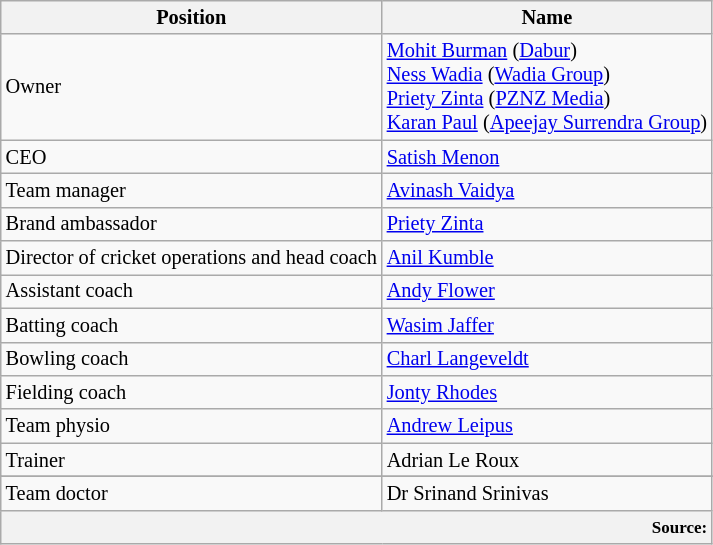<table class="wikitable"  style="font-size:85%;">
<tr>
<th>Position</th>
<th>Name</th>
</tr>
<tr>
<td>Owner</td>
<td><a href='#'>Mohit Burman</a> (<a href='#'>Dabur</a>)<br><a href='#'>Ness Wadia</a> (<a href='#'>Wadia Group</a>)<br><a href='#'>Priety Zinta</a> (<a href='#'>PZNZ Media</a>)<br><a href='#'>Karan Paul</a> (<a href='#'>Apeejay Surrendra Group</a>)</td>
</tr>
<tr>
<td>CEO</td>
<td><a href='#'>Satish Menon</a></td>
</tr>
<tr>
<td>Team manager</td>
<td><a href='#'>Avinash Vaidya</a></td>
</tr>
<tr>
<td>Brand ambassador</td>
<td><a href='#'>Priety Zinta</a></td>
</tr>
<tr>
<td>Director of cricket operations and head coach</td>
<td><a href='#'>Anil Kumble</a></td>
</tr>
<tr>
<td>Assistant coach</td>
<td><a href='#'>Andy Flower</a></td>
</tr>
<tr>
<td>Batting coach</td>
<td><a href='#'>Wasim Jaffer</a></td>
</tr>
<tr>
<td>Bowling coach</td>
<td><a href='#'>Charl Langeveldt</a></td>
</tr>
<tr>
<td>Fielding coach</td>
<td><a href='#'>Jonty Rhodes</a></td>
</tr>
<tr>
<td>Team physio</td>
<td><a href='#'>Andrew Leipus</a></td>
</tr>
<tr>
<td>Trainer</td>
<td>Adrian Le Roux</td>
</tr>
<tr>
</tr>
<tr>
<td>Team doctor</td>
<td>Dr Srinand Srinivas</td>
</tr>
<tr>
<th colspan="2" style="text-align:right;"><small>Source:</small></th>
</tr>
</table>
